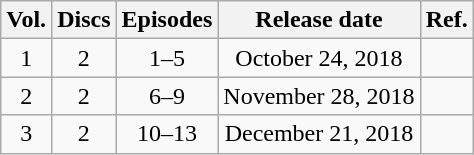<table class="wikitable" style="text-align: center">
<tr>
<th>Vol.</th>
<th>Discs</th>
<th>Episodes</th>
<th>Release date</th>
<th>Ref.</th>
</tr>
<tr>
<td>1</td>
<td>2</td>
<td>1–5</td>
<td>October 24, 2018</td>
<td></td>
</tr>
<tr>
<td>2</td>
<td>2</td>
<td>6–9</td>
<td>November 28, 2018</td>
<td></td>
</tr>
<tr>
<td>3</td>
<td>2</td>
<td>10–13</td>
<td>December 21, 2018</td>
<td></td>
</tr>
</table>
